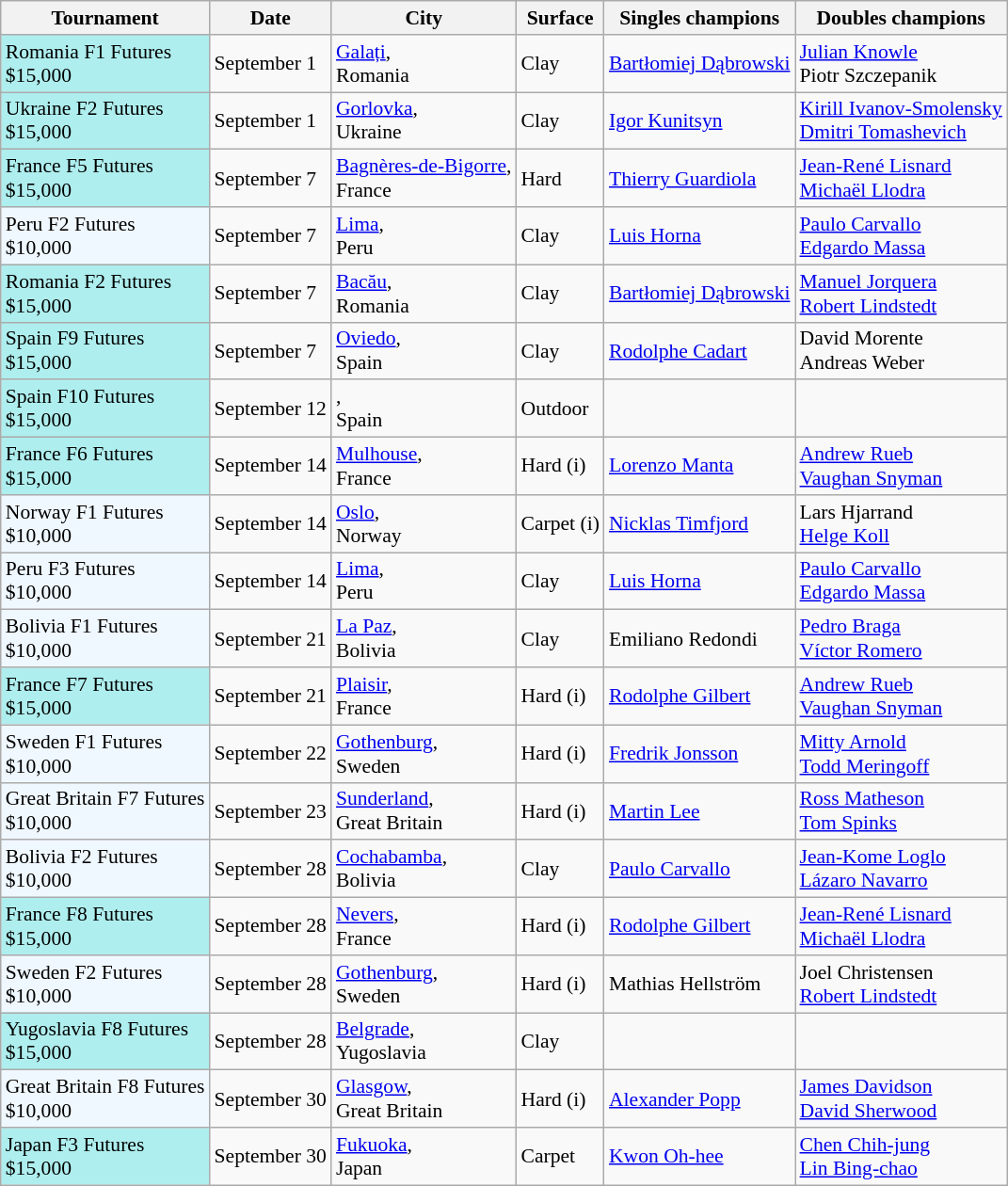<table class="sortable wikitable" style="font-size:90%">
<tr>
<th>Tournament</th>
<th>Date</th>
<th>City</th>
<th>Surface</th>
<th>Singles champions</th>
<th>Doubles champions</th>
</tr>
<tr>
<td style="background:#afeeee;">Romania F1 Futures<br>$15,000</td>
<td>September 1</td>
<td><a href='#'>Galați</a>,<br>Romania</td>
<td>Clay</td>
<td> <a href='#'>Bartłomiej Dąbrowski</a></td>
<td> <a href='#'>Julian Knowle</a><br> Piotr Szczepanik</td>
</tr>
<tr>
<td style="background:#afeeee;">Ukraine F2 Futures<br>$15,000</td>
<td>September 1</td>
<td><a href='#'>Gorlovka</a>,<br>Ukraine</td>
<td>Clay</td>
<td> <a href='#'>Igor Kunitsyn</a></td>
<td> <a href='#'>Kirill Ivanov-Smolensky</a><br> <a href='#'>Dmitri Tomashevich</a></td>
</tr>
<tr>
<td style="background:#afeeee;">France F5 Futures<br>$15,000</td>
<td>September 7</td>
<td><a href='#'>Bagnères-de-Bigorre</a>,<br>France</td>
<td>Hard</td>
<td> <a href='#'>Thierry Guardiola</a></td>
<td> <a href='#'>Jean-René Lisnard</a><br> <a href='#'>Michaël Llodra</a></td>
</tr>
<tr>
<td style="background:#f0f8ff;">Peru F2 Futures<br>$10,000</td>
<td>September 7</td>
<td><a href='#'>Lima</a>,<br>Peru</td>
<td>Clay</td>
<td> <a href='#'>Luis Horna</a></td>
<td> <a href='#'>Paulo Carvallo</a><br> <a href='#'>Edgardo Massa</a></td>
</tr>
<tr>
<td style="background:#afeeee;">Romania F2 Futures<br>$15,000</td>
<td>September 7</td>
<td><a href='#'>Bacău</a>,<br>Romania</td>
<td>Clay</td>
<td> <a href='#'>Bartłomiej Dąbrowski</a></td>
<td> <a href='#'>Manuel Jorquera</a><br> <a href='#'>Robert Lindstedt</a></td>
</tr>
<tr>
<td style="background:#afeeee;">Spain F9 Futures<br>$15,000</td>
<td>September 7</td>
<td><a href='#'>Oviedo</a>,<br>Spain</td>
<td>Clay</td>
<td> <a href='#'>Rodolphe Cadart</a></td>
<td> David Morente<br> Andreas Weber</td>
</tr>
<tr>
<td style="background:#afeeee;">Spain F10 Futures<br>$15,000</td>
<td>September 12</td>
<td>,<br>Spain</td>
<td>Outdoor</td>
<td></td>
<td></td>
</tr>
<tr>
<td style="background:#afeeee;">France F6 Futures<br>$15,000</td>
<td>September 14</td>
<td><a href='#'>Mulhouse</a>,<br>France</td>
<td>Hard (i)</td>
<td> <a href='#'>Lorenzo Manta</a></td>
<td> <a href='#'>Andrew Rueb</a><br> <a href='#'>Vaughan Snyman</a></td>
</tr>
<tr>
<td style="background:#f0f8ff;">Norway F1 Futures<br>$10,000</td>
<td>September 14</td>
<td><a href='#'>Oslo</a>,<br>Norway</td>
<td>Carpet (i)</td>
<td> <a href='#'>Nicklas Timfjord</a></td>
<td> Lars Hjarrand<br> <a href='#'>Helge Koll</a></td>
</tr>
<tr>
<td style="background:#f0f8ff;">Peru F3 Futures<br>$10,000</td>
<td>September 14</td>
<td><a href='#'>Lima</a>,<br>Peru</td>
<td>Clay</td>
<td> <a href='#'>Luis Horna</a></td>
<td> <a href='#'>Paulo Carvallo</a><br> <a href='#'>Edgardo Massa</a></td>
</tr>
<tr>
<td style="background:#f0f8ff;">Bolivia F1 Futures<br>$10,000</td>
<td>September 21</td>
<td><a href='#'>La Paz</a>,<br>Bolivia</td>
<td>Clay</td>
<td> Emiliano Redondi</td>
<td> <a href='#'>Pedro Braga</a><br> <a href='#'>Víctor Romero</a></td>
</tr>
<tr>
<td style="background:#afeeee;">France F7 Futures<br>$15,000</td>
<td>September 21</td>
<td><a href='#'>Plaisir</a>,<br>France</td>
<td>Hard (i)</td>
<td> <a href='#'>Rodolphe Gilbert</a></td>
<td> <a href='#'>Andrew Rueb</a><br> <a href='#'>Vaughan Snyman</a></td>
</tr>
<tr>
<td style="background:#f0f8ff;">Sweden F1 Futures<br>$10,000</td>
<td>September 22</td>
<td><a href='#'>Gothenburg</a>,<br>Sweden</td>
<td>Hard (i)</td>
<td> <a href='#'>Fredrik Jonsson</a></td>
<td> <a href='#'>Mitty Arnold</a><br> <a href='#'>Todd Meringoff</a></td>
</tr>
<tr>
<td style="background:#f0f8ff;">Great Britain F7 Futures<br>$10,000</td>
<td>September 23</td>
<td><a href='#'>Sunderland</a>,<br>Great Britain</td>
<td>Hard (i)</td>
<td> <a href='#'>Martin Lee</a></td>
<td> <a href='#'>Ross Matheson</a><br> <a href='#'>Tom Spinks</a></td>
</tr>
<tr>
<td style="background:#f0f8ff;">Bolivia F2 Futures<br>$10,000</td>
<td>September 28</td>
<td><a href='#'>Cochabamba</a>,<br>Bolivia</td>
<td>Clay</td>
<td> <a href='#'>Paulo Carvallo</a></td>
<td> <a href='#'>Jean-Kome Loglo</a><br> <a href='#'>Lázaro Navarro</a></td>
</tr>
<tr>
<td style="background:#afeeee;">France F8 Futures<br>$15,000</td>
<td>September 28</td>
<td><a href='#'>Nevers</a>,<br>France</td>
<td>Hard (i)</td>
<td> <a href='#'>Rodolphe Gilbert</a></td>
<td> <a href='#'>Jean-René Lisnard</a><br> <a href='#'>Michaël Llodra</a></td>
</tr>
<tr>
<td style="background:#f0f8ff;">Sweden F2 Futures<br>$10,000</td>
<td>September 28</td>
<td><a href='#'>Gothenburg</a>,<br>Sweden</td>
<td>Hard (i)</td>
<td> Mathias Hellström</td>
<td> Joel Christensen<br> <a href='#'>Robert Lindstedt</a></td>
</tr>
<tr>
<td style="background:#afeeee;">Yugoslavia F8 Futures<br>$15,000</td>
<td>September 28</td>
<td><a href='#'>Belgrade</a>,<br>Yugoslavia</td>
<td>Clay</td>
<td></td>
<td></td>
</tr>
<tr>
<td style="background:#f0f8ff;">Great Britain F8 Futures<br>$10,000</td>
<td>September 30</td>
<td><a href='#'>Glasgow</a>,<br>Great Britain</td>
<td>Hard (i)</td>
<td> <a href='#'>Alexander Popp</a></td>
<td> <a href='#'>James Davidson</a><br> <a href='#'>David Sherwood</a></td>
</tr>
<tr>
<td style="background:#afeeee;">Japan F3 Futures<br>$15,000</td>
<td>September 30</td>
<td><a href='#'>Fukuoka</a>,<br>Japan</td>
<td>Carpet</td>
<td> <a href='#'>Kwon Oh-hee</a></td>
<td> <a href='#'>Chen Chih-jung</a><br> <a href='#'>Lin Bing-chao</a></td>
</tr>
</table>
